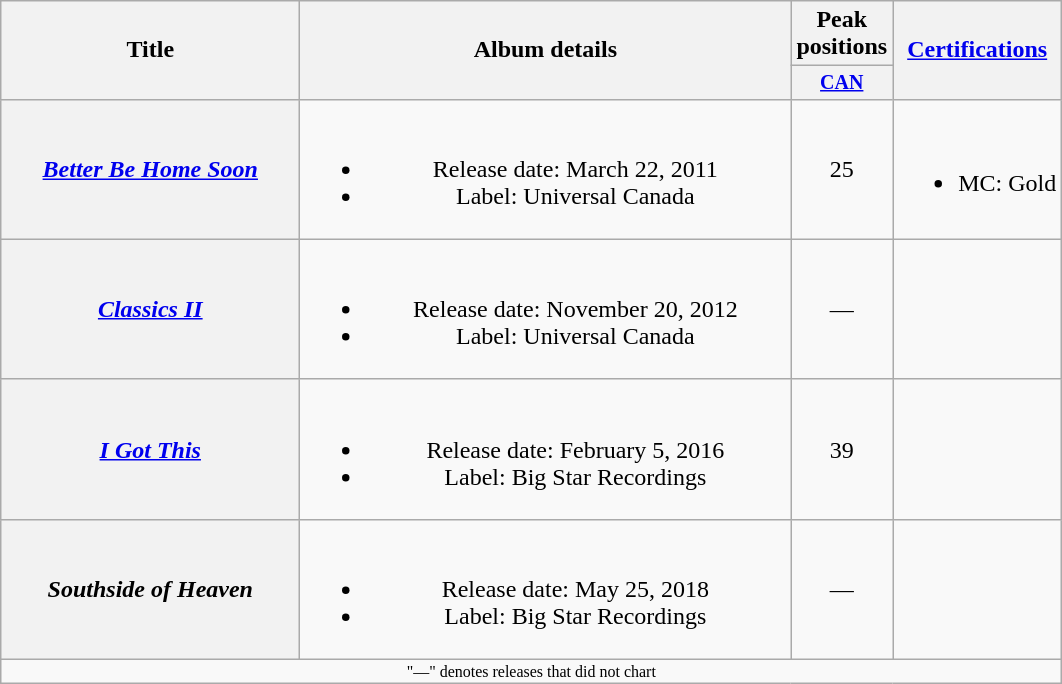<table class="wikitable plainrowheaders" style="text-align:center;">
<tr>
<th rowspan="2" style="width:12em;">Title</th>
<th rowspan="2" style="width:20em;">Album details</th>
<th>Peak positions</th>
<th rowspan="2"><a href='#'>Certifications</a></th>
</tr>
<tr style="font-size:smaller;">
<th style="width:4em;"><a href='#'>CAN</a><br></th>
</tr>
<tr>
<th scope="row"><em><a href='#'>Better Be Home Soon</a></em></th>
<td><br><ul><li>Release date: March 22, 2011</li><li>Label: Universal Canada</li></ul></td>
<td>25</td>
<td><br><ul><li>MC: Gold</li></ul></td>
</tr>
<tr>
<th scope="row"><em><a href='#'>Classics II</a></em></th>
<td><br><ul><li>Release date: November 20, 2012</li><li>Label: Universal Canada</li></ul></td>
<td>—</td>
<td></td>
</tr>
<tr>
<th scope="row"><em><a href='#'>I Got This</a></em></th>
<td><br><ul><li>Release date: February 5, 2016</li><li>Label: Big Star Recordings</li></ul></td>
<td>39</td>
<td></td>
</tr>
<tr>
<th scope="row"><em>Southside of Heaven</em></th>
<td><br><ul><li>Release date: May 25, 2018</li><li>Label: Big Star Recordings</li></ul></td>
<td>—</td>
<td></td>
</tr>
<tr>
<td colspan="4" style="font-size:8pt">"—" denotes releases that did not chart</td>
</tr>
</table>
